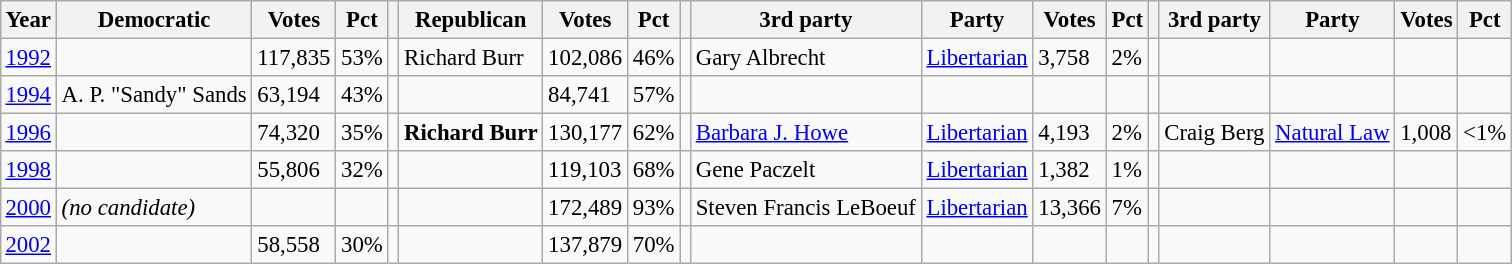<table class="wikitable" style="margin:0.5em ; font-size:95%">
<tr>
<th>Year</th>
<th>Democratic</th>
<th>Votes</th>
<th>Pct</th>
<th></th>
<th>Republican</th>
<th>Votes</th>
<th>Pct</th>
<th></th>
<th>3rd party</th>
<th>Party</th>
<th>Votes</th>
<th>Pct</th>
<th></th>
<th>3rd party</th>
<th>Party</th>
<th>Votes</th>
<th>Pct</th>
</tr>
<tr>
<td><a href='#'>1992</a></td>
<td></td>
<td>117,835</td>
<td>53%</td>
<td></td>
<td>Richard Burr</td>
<td>102,086</td>
<td>46%</td>
<td></td>
<td>Gary Albrecht</td>
<td><a href='#'>Libertarian</a></td>
<td>3,758</td>
<td>2%</td>
<td></td>
<td></td>
<td></td>
<td></td>
<td></td>
</tr>
<tr>
<td><a href='#'>1994</a></td>
<td>A. P. "Sandy" Sands</td>
<td>63,194</td>
<td>43%</td>
<td></td>
<td></td>
<td>84,741</td>
<td>57%</td>
<td></td>
<td></td>
<td></td>
<td></td>
<td></td>
<td></td>
<td></td>
<td></td>
<td></td>
<td></td>
</tr>
<tr>
<td><a href='#'>1996</a></td>
<td></td>
<td>74,320</td>
<td>35%</td>
<td></td>
<td><strong>Richard Burr</strong></td>
<td>130,177</td>
<td>62%</td>
<td></td>
<td><a href='#'>Barbara J. Howe</a></td>
<td><a href='#'>Libertarian</a></td>
<td>4,193</td>
<td>2%</td>
<td></td>
<td>Craig Berg</td>
<td><a href='#'>Natural Law</a></td>
<td>1,008</td>
<td><1%</td>
</tr>
<tr>
<td><a href='#'>1998</a></td>
<td></td>
<td>55,806</td>
<td>32%</td>
<td></td>
<td></td>
<td>119,103</td>
<td>68%</td>
<td></td>
<td>Gene Paczelt</td>
<td><a href='#'>Libertarian</a></td>
<td>1,382</td>
<td>1%</td>
<td></td>
<td></td>
<td></td>
<td></td>
<td></td>
</tr>
<tr>
<td><a href='#'>2000</a></td>
<td><em>(no candidate)</em></td>
<td></td>
<td></td>
<td></td>
<td></td>
<td>172,489</td>
<td>93%</td>
<td></td>
<td>Steven Francis LeBoeuf</td>
<td><a href='#'>Libertarian</a></td>
<td>13,366</td>
<td>7%</td>
<td></td>
<td></td>
<td></td>
<td></td>
<td></td>
</tr>
<tr>
<td><a href='#'>2002</a></td>
<td></td>
<td>58,558</td>
<td>30%</td>
<td></td>
<td></td>
<td>137,879</td>
<td>70%</td>
<td></td>
<td></td>
<td></td>
<td></td>
<td></td>
<td></td>
<td></td>
<td></td>
<td></td>
<td></td>
</tr>
</table>
